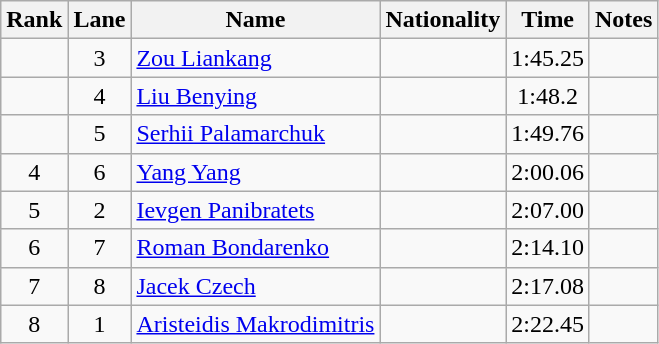<table class="wikitable sortable" style="text-align:center">
<tr>
<th>Rank</th>
<th>Lane</th>
<th>Name</th>
<th>Nationality</th>
<th>Time</th>
<th>Notes</th>
</tr>
<tr>
<td></td>
<td>3</td>
<td style="text-align:left"><a href='#'>Zou Liankang</a></td>
<td style="text-align:left"></td>
<td>1:45.25</td>
<td></td>
</tr>
<tr>
<td></td>
<td>4</td>
<td style="text-align:left"><a href='#'>Liu Benying</a></td>
<td style="text-align:left"></td>
<td>1:48.2</td>
<td></td>
</tr>
<tr>
<td></td>
<td>5</td>
<td style="text-align:left"><a href='#'>Serhii Palamarchuk</a></td>
<td style="text-align:left"></td>
<td>1:49.76</td>
<td></td>
</tr>
<tr>
<td>4</td>
<td>6</td>
<td style="text-align:left"><a href='#'>Yang Yang</a></td>
<td style="text-align:left"></td>
<td>2:00.06</td>
<td></td>
</tr>
<tr>
<td>5</td>
<td>2</td>
<td style="text-align:left"><a href='#'>Ievgen Panibratets</a></td>
<td style="text-align:left"></td>
<td>2:07.00</td>
<td></td>
</tr>
<tr>
<td>6</td>
<td>7</td>
<td style="text-align:left"><a href='#'>Roman Bondarenko</a></td>
<td style="text-align:left"></td>
<td>2:14.10</td>
<td></td>
</tr>
<tr>
<td>7</td>
<td>8</td>
<td style="text-align:left"><a href='#'>Jacek Czech</a></td>
<td style="text-align:left"></td>
<td>2:17.08</td>
<td></td>
</tr>
<tr>
<td>8</td>
<td>1</td>
<td style="text-align:left"><a href='#'>Aristeidis Makrodimitris</a></td>
<td style="text-align:left"></td>
<td>2:22.45</td>
<td></td>
</tr>
</table>
